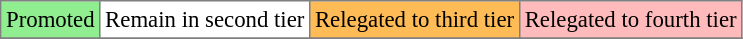<table style="font-size: 95%; border: gray solid 1px; border-collapse: collapse;text-align:center;" cellspacing="0" cellpadding="3" border="1" bgcolor="#f7f8ff">
<tr>
<td bgcolor="lightgreen" align="left">Promoted</td>
<td bgcolor="#FFFFFF" align="left">Remain in second tier</td>
<td bgcolor="#FFBB55" align="left">Relegated to third tier</td>
<td bgcolor="#FFBBBB" align="left">Relegated to fourth tier</td>
</tr>
<tr>
</tr>
</table>
